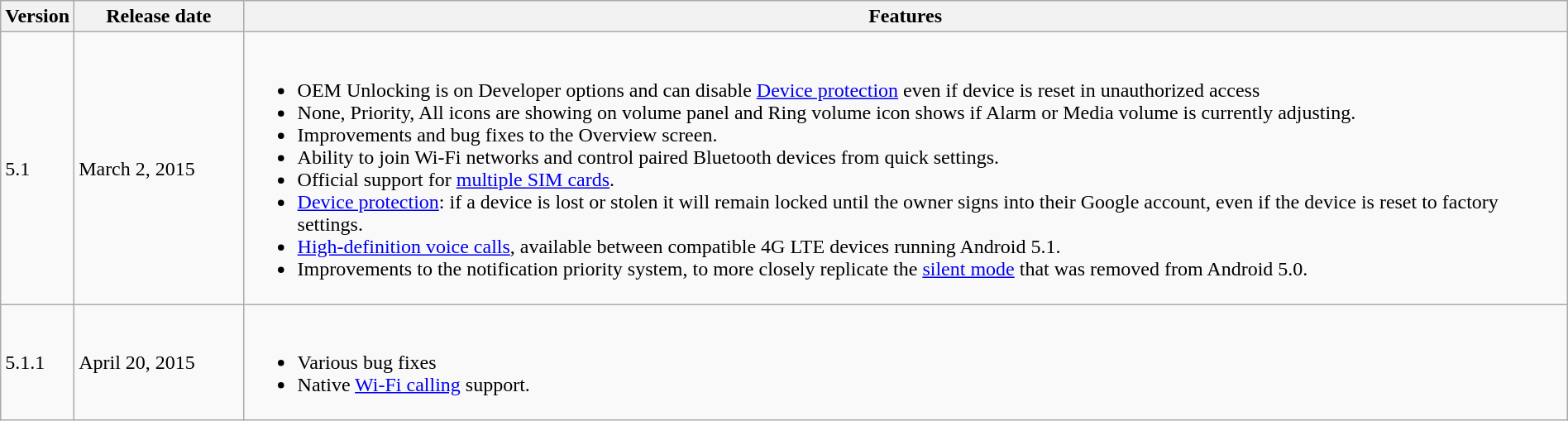<table class="wikitable" style="width:100%;">
<tr>
<th style="width:2%;">Version</th>
<th style="width:11%;">Release date</th>
<th style="width:87%;">Features</th>
</tr>
<tr>
<td>5.1</td>
<td>March 2, 2015</td>
<td><br><ul><li>OEM Unlocking is on Developer options and can disable <a href='#'>Device protection</a> even if device is reset in unauthorized access</li><li>None, Priority, All icons are showing on volume panel and Ring volume icon shows if Alarm or Media volume is currently adjusting.</li><li>Improvements and bug fixes to the Overview screen.</li><li>Ability to join Wi-Fi networks and control paired Bluetooth devices from quick settings.</li><li>Official support for <a href='#'>multiple SIM cards</a>.</li><li><a href='#'>Device protection</a>: if a device is lost or stolen it will remain locked until the owner signs into their Google account, even if the device is reset to factory settings.</li><li><a href='#'>High-definition voice calls</a>, available between compatible 4G LTE devices running Android 5.1.</li><li>Improvements to the notification priority system, to more closely replicate the <a href='#'>silent mode</a> that was removed from Android 5.0.</li></ul></td>
</tr>
<tr>
<td>5.1.1</td>
<td>April 20, 2015</td>
<td><br><ul><li>Various bug fixes</li><li>Native <a href='#'>Wi-Fi calling</a> support.</li></ul></td>
</tr>
</table>
